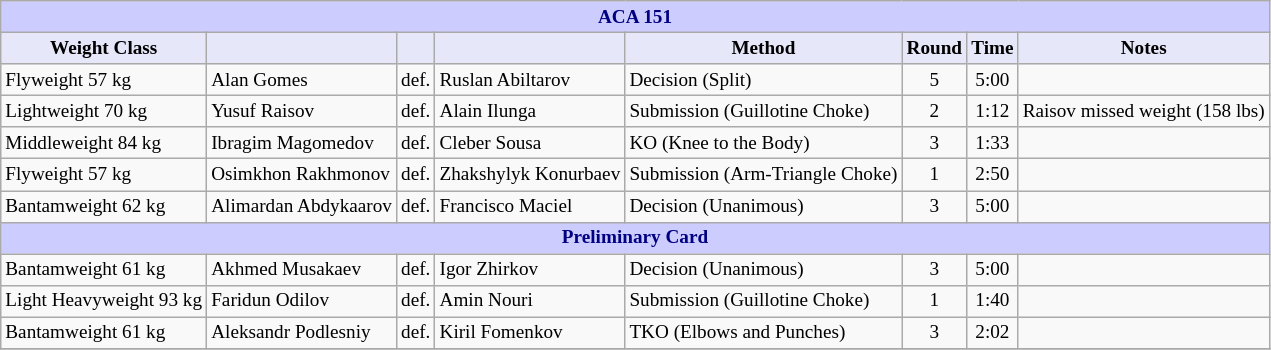<table class="wikitable" style="font-size: 80%;">
<tr>
<th colspan="8" style="background-color: #ccf; color: #000080; text-align: center;"><strong>ACA 151</strong></th>
</tr>
<tr>
<th colspan="1" style="background-color: #E6E8FA; color: #000000; text-align: center;">Weight Class</th>
<th colspan="1" style="background-color: #E6E8FA; color: #000000; text-align: center;"></th>
<th colspan="1" style="background-color: #E6E8FA; color: #000000; text-align: center;"></th>
<th colspan="1" style="background-color: #E6E8FA; color: #000000; text-align: center;"></th>
<th colspan="1" style="background-color: #E6E8FA; color: #000000; text-align: center;">Method</th>
<th colspan="1" style="background-color: #E6E8FA; color: #000000; text-align: center;">Round</th>
<th colspan="1" style="background-color: #E6E8FA; color: #000000; text-align: center;">Time</th>
<th colspan="1" style="background-color: #E6E8FA; color: #000000; text-align: center;">Notes</th>
</tr>
<tr>
<td>Flyweight 57 kg</td>
<td> Alan Gomes</td>
<td>def.</td>
<td> Ruslan Abiltarov</td>
<td>Decision (Split)</td>
<td align=center>5</td>
<td align=center>5:00</td>
<td></td>
</tr>
<tr>
<td>Lightweight 70 kg</td>
<td> Yusuf Raisov</td>
<td>def.</td>
<td> Alain Ilunga</td>
<td>Submission (Guillotine Choke)</td>
<td align=center>2</td>
<td align=center>1:12</td>
<td>Raisov missed weight (158 lbs)</td>
</tr>
<tr>
<td>Middleweight 84 kg</td>
<td> Ibragim Magomedov</td>
<td>def.</td>
<td> Cleber Sousa</td>
<td>KO (Knee to the Body)</td>
<td align=center>3</td>
<td align=center>1:33</td>
<td></td>
</tr>
<tr>
<td>Flyweight 57 kg</td>
<td> Osimkhon Rakhmonov</td>
<td>def.</td>
<td> Zhakshylyk Konurbaev</td>
<td>Submission (Arm-Triangle Choke)</td>
<td align=center>1</td>
<td align=center>2:50</td>
<td></td>
</tr>
<tr>
<td>Bantamweight 62 kg</td>
<td> Alimardan Abdykaarov</td>
<td>def.</td>
<td> Francisco Maciel</td>
<td>Decision (Unanimous)</td>
<td align=center>3</td>
<td align=center>5:00</td>
<td></td>
</tr>
<tr>
<th colspan="8" style="background-color: #ccf; color: #000080; text-align: center;"><strong>Preliminary Card</strong></th>
</tr>
<tr>
<td>Bantamweight 61 kg</td>
<td> Akhmed Musakaev</td>
<td>def.</td>
<td> Igor Zhirkov</td>
<td>Decision (Unanimous)</td>
<td align=center>3</td>
<td align=center>5:00</td>
<td></td>
</tr>
<tr>
<td>Light Heavyweight 93 kg</td>
<td> Faridun Odilov</td>
<td>def.</td>
<td> Amin Nouri</td>
<td>Submission (Guillotine Choke)</td>
<td align=center>1</td>
<td align=center>1:40</td>
<td></td>
</tr>
<tr>
<td>Bantamweight 61 kg</td>
<td> Aleksandr Podlesniy</td>
<td>def.</td>
<td> Kiril Fomenkov</td>
<td>TKO (Elbows and Punches)</td>
<td align=center>3</td>
<td align=center>2:02</td>
<td></td>
</tr>
<tr>
</tr>
</table>
